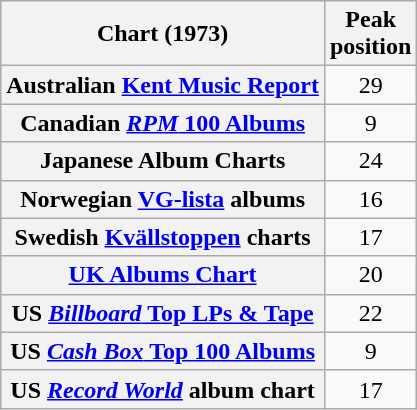<table class="wikitable sortable plainrowheaders">
<tr>
<th>Chart (1973)</th>
<th>Peak<br>position</th>
</tr>
<tr>
<th scope="row">Australian <a href='#'>Kent Music Report</a></th>
<td style="text-align:center;">29</td>
</tr>
<tr>
<th scope="row">Canadian <a href='#'><em>RPM</em> 100 Albums</a></th>
<td align="center">9</td>
</tr>
<tr>
<th scope="row">Japanese Album Charts</th>
<td align="center">24</td>
</tr>
<tr>
<th scope="row">Norwegian <a href='#'>VG-lista</a> albums</th>
<td align="center">16</td>
</tr>
<tr>
<th scope="row">Swedish <a href='#'>Kvällstoppen</a> charts</th>
<td align="center">17</td>
</tr>
<tr>
<th scope="row"><a href='#'>UK Albums Chart</a></th>
<td align="center">20</td>
</tr>
<tr>
<th scope="row">US <a href='#'><em>Billboard</em> Top LPs & Tape</a></th>
<td align="center">22</td>
</tr>
<tr>
<th scope="row">US <a href='#'><em>Cash Box</em> Top 100 Albums</a></th>
<td align="center">9</td>
</tr>
<tr>
<th scope="row">US <em><a href='#'>Record World</a></em> album chart</th>
<td align="center">17</td>
</tr>
</table>
